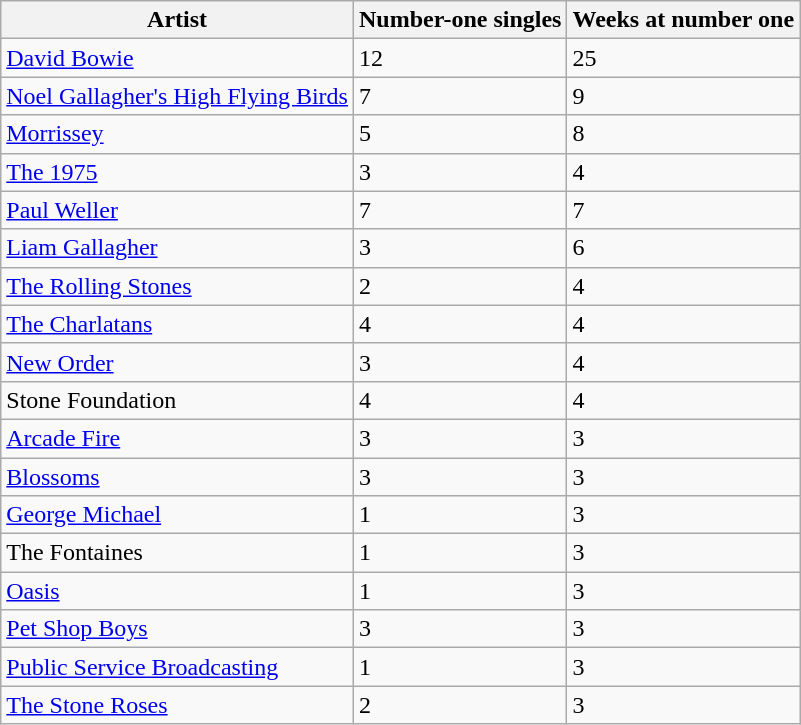<table class="wikitable plainrowheaders sortable">
<tr>
<th scope=col>Artist</th>
<th scope=col>Number-one singles</th>
<th scope=col>Weeks at number one</th>
</tr>
<tr>
<td><a href='#'>David Bowie</a></td>
<td>12</td>
<td>25</td>
</tr>
<tr>
<td><a href='#'>Noel Gallagher's High Flying Birds</a></td>
<td>7</td>
<td>9</td>
</tr>
<tr>
<td><a href='#'>Morrissey</a></td>
<td>5</td>
<td>8</td>
</tr>
<tr>
<td><a href='#'>The 1975</a></td>
<td>3</td>
<td>4</td>
</tr>
<tr>
<td><a href='#'>Paul Weller</a></td>
<td>7</td>
<td>7</td>
</tr>
<tr>
<td><a href='#'>Liam Gallagher</a></td>
<td>3</td>
<td>6</td>
</tr>
<tr>
<td><a href='#'>The Rolling Stones</a></td>
<td>2</td>
<td>4</td>
</tr>
<tr>
<td><a href='#'>The Charlatans</a></td>
<td>4</td>
<td>4</td>
</tr>
<tr>
<td><a href='#'>New Order</a></td>
<td>3</td>
<td>4</td>
</tr>
<tr>
<td>Stone Foundation</td>
<td>4</td>
<td>4</td>
</tr>
<tr>
<td><a href='#'>Arcade Fire</a></td>
<td>3</td>
<td>3</td>
</tr>
<tr>
<td><a href='#'>Blossoms</a></td>
<td>3</td>
<td>3</td>
</tr>
<tr>
<td><a href='#'>George Michael</a></td>
<td>1</td>
<td>3</td>
</tr>
<tr>
<td>The Fontaines</td>
<td>1</td>
<td>3</td>
</tr>
<tr>
<td><a href='#'>Oasis</a></td>
<td>1</td>
<td>3</td>
</tr>
<tr>
<td><a href='#'>Pet Shop Boys</a></td>
<td>3</td>
<td>3</td>
</tr>
<tr>
<td><a href='#'>Public Service Broadcasting</a></td>
<td>1</td>
<td>3</td>
</tr>
<tr>
<td><a href='#'>The Stone Roses</a></td>
<td>2</td>
<td>3</td>
</tr>
</table>
